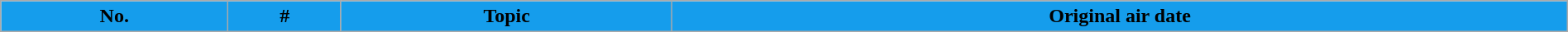<table class="wikitable plainrowheaders" style="width:100%; margin:auto; background:#fff;">
<tr>
<th style="background:#159DEC; color:#000; text-align:center;">No.</th>
<th ! style="background:#159DEC; color:#000; text-align:center;">#</th>
<th ! style="background:#159DEC; color:#000; text-align:center;">Topic</th>
<th ! style="background:#159DEC; color:#000; text-align:center;">Original air date<br>











</th>
</tr>
</table>
